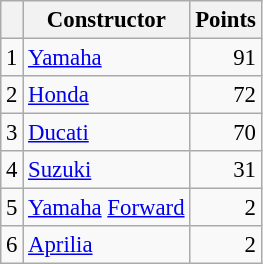<table class="wikitable" style="font-size: 95%;">
<tr>
<th></th>
<th>Constructor</th>
<th>Points</th>
</tr>
<tr>
<td align=center>1</td>
<td> <a href='#'>Yamaha</a></td>
<td align=right>91</td>
</tr>
<tr>
<td align=center>2</td>
<td> <a href='#'>Honda</a></td>
<td align=right>72</td>
</tr>
<tr>
<td align=center>3</td>
<td> <a href='#'>Ducati</a></td>
<td align=right>70</td>
</tr>
<tr>
<td align=center>4</td>
<td> <a href='#'>Suzuki</a></td>
<td align=right>31</td>
</tr>
<tr>
<td align=center>5</td>
<td> <a href='#'>Yamaha</a> <a href='#'>Forward</a></td>
<td align=right>2</td>
</tr>
<tr>
<td align=center>6</td>
<td> <a href='#'>Aprilia</a></td>
<td align=right>2</td>
</tr>
</table>
